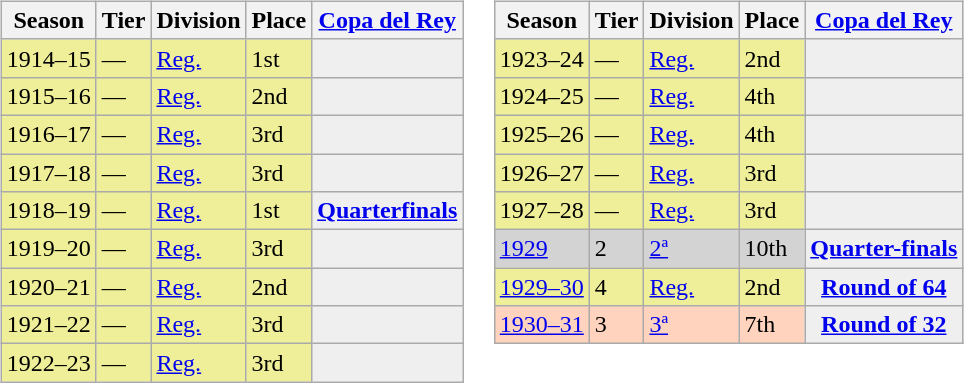<table>
<tr>
<td valign=top width=0%><br><table class="wikitable">
<tr style="background:#f0f6fa;">
<th>Season</th>
<th>Tier</th>
<th>Division</th>
<th>Place</th>
<th><a href='#'>Copa del Rey</a></th>
</tr>
<tr>
<td style="background:#EFEF99;">1914–15</td>
<td style="background:#EFEF99;">—</td>
<td style="background:#EFEF99;"><a href='#'>Reg.</a></td>
<td style="background:#EFEF99;">1st</td>
<th style="background:#EFEFEF;"></th>
</tr>
<tr>
<td style="background:#EFEF99;">1915–16</td>
<td style="background:#EFEF99;">—</td>
<td style="background:#EFEF99;"><a href='#'>Reg.</a></td>
<td style="background:#EFEF99;">2nd</td>
<th style="background:#EFEFEF;"></th>
</tr>
<tr>
<td style="background:#EFEF99;">1916–17</td>
<td style="background:#EFEF99;">—</td>
<td style="background:#EFEF99;"><a href='#'>Reg.</a></td>
<td style="background:#EFEF99;">3rd</td>
<th style="background:#EFEFEF;"></th>
</tr>
<tr>
<td style="background:#EFEF99;">1917–18</td>
<td style="background:#EFEF99;">—</td>
<td style="background:#EFEF99;"><a href='#'>Reg.</a></td>
<td style="background:#EFEF99;">3rd</td>
<th style="background:#EFEFEF;"></th>
</tr>
<tr>
<td style="background:#EFEF99;">1918–19</td>
<td style="background:#EFEF99;">—</td>
<td style="background:#EFEF99;"><a href='#'>Reg.</a></td>
<td style="background:#EFEF99;">1st</td>
<th style="background:#EFEFEF;"><a href='#'>Quarterfinals</a></th>
</tr>
<tr>
<td style="background:#EFEF99;">1919–20</td>
<td style="background:#EFEF99;">—</td>
<td style="background:#EFEF99;"><a href='#'>Reg.</a></td>
<td style="background:#EFEF99;">3rd</td>
<th style="background:#EFEFEF;"></th>
</tr>
<tr>
<td style="background:#EFEF99;">1920–21</td>
<td style="background:#EFEF99;">—</td>
<td style="background:#EFEF99;"><a href='#'>Reg.</a></td>
<td style="background:#EFEF99;">2nd</td>
<th style="background:#EFEFEF;"></th>
</tr>
<tr>
<td style="background:#EFEF99;">1921–22</td>
<td style="background:#EFEF99;">—</td>
<td style="background:#EFEF99;"><a href='#'>Reg.</a></td>
<td style="background:#EFEF99;">3rd</td>
<th style="background:#EFEFEF;"></th>
</tr>
<tr>
<td style="background:#EFEF99;">1922–23</td>
<td style="background:#EFEF99;">—</td>
<td style="background:#EFEF99;"><a href='#'>Reg.</a></td>
<td style="background:#EFEF99;">3rd</td>
<th style="background:#EFEFEF;"></th>
</tr>
</table>
</td>
<td valign=top width=0%><br><table class="wikitable">
<tr style="background:#f0f6fa;">
<th>Season</th>
<th>Tier</th>
<th>Division</th>
<th>Place</th>
<th><a href='#'>Copa del Rey</a></th>
</tr>
<tr>
<td style="background:#EFEF99;">1923–24</td>
<td style="background:#EFEF99;">—</td>
<td style="background:#EFEF99;"><a href='#'>Reg.</a></td>
<td style="background:#EFEF99;">2nd</td>
<th style="background:#EFEFEF;"></th>
</tr>
<tr>
<td style="background:#EFEF99;">1924–25</td>
<td style="background:#EFEF99;">—</td>
<td style="background:#EFEF99;"><a href='#'>Reg.</a></td>
<td style="background:#EFEF99;">4th</td>
<th style="background:#EFEFEF;"></th>
</tr>
<tr>
<td style="background:#EFEF99;">1925–26</td>
<td style="background:#EFEF99;">—</td>
<td style="background:#EFEF99;"><a href='#'>Reg.</a></td>
<td style="background:#EFEF99;">4th</td>
<th style="background:#EFEFEF;"></th>
</tr>
<tr>
<td style="background:#EFEF99;">1926–27</td>
<td style="background:#EFEF99;">—</td>
<td style="background:#EFEF99;"><a href='#'>Reg.</a></td>
<td style="background:#EFEF99;">3rd</td>
<th style="background:#EFEFEF;"></th>
</tr>
<tr>
<td style="background:#EFEF99;">1927–28</td>
<td style="background:#EFEF99;">—</td>
<td style="background:#EFEF99;"><a href='#'>Reg.</a></td>
<td style="background:#EFEF99;">3rd</td>
<th style="background:#EFEFEF;"></th>
</tr>
<tr>
<td style="background:#D3D3D3;"><a href='#'>1929</a></td>
<td style="background:#D3D3D3;">2</td>
<td style="background:#D3D3D3;"><a href='#'>2ª</a></td>
<td style="background:#D3D3D3;">10th</td>
<th style="background:#efefef;"><a href='#'>Quarter-finals</a></th>
</tr>
<tr>
<td style="background:#EFEF99;"><a href='#'>1929–30</a></td>
<td style="background:#EFEF99;">4</td>
<td style="background:#EFEF99;"><a href='#'>Reg.</a></td>
<td style="background:#EFEF99;">2nd</td>
<th style="background:#efefef;"><a href='#'>Round of 64</a></th>
</tr>
<tr>
<td style="background:#FFD3BD;"><a href='#'>1930–31</a></td>
<td style="background:#FFD3BD;">3</td>
<td style="background:#FFD3BD;"><a href='#'>3ª</a></td>
<td style="background:#FFD3BD;">7th</td>
<th style="background:#efefef;"><a href='#'>Round of 32</a></th>
</tr>
</table>
</td>
</tr>
</table>
